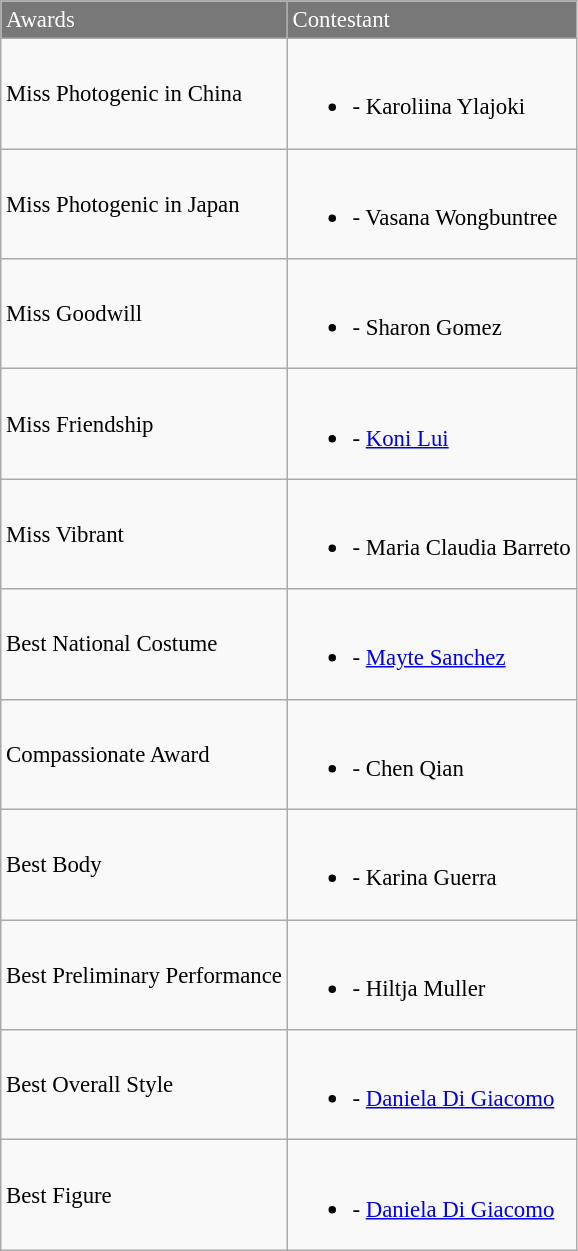<table class="wikitable sortable" style="font-size: 95%;">
<tr>
<td style="background-color:#787878;color:#FFFFFF;">Awards</td>
<td style="background-color:#787878;color:#FFFFFF;">Contestant</td>
</tr>
<tr>
<td>Miss Photogenic in China</td>
<td><br><ul><li> - Karoliina Ylajoki</li></ul></td>
</tr>
<tr>
<td>Miss Photogenic in Japan</td>
<td><br><ul><li> - Vasana Wongbuntree</li></ul></td>
</tr>
<tr>
<td>Miss Goodwill</td>
<td><br><ul><li> - Sharon Gomez</li></ul></td>
</tr>
<tr>
<td>Miss Friendship</td>
<td><br><ul><li> - <a href='#'>Koni Lui</a></li></ul></td>
</tr>
<tr>
<td>Miss Vibrant</td>
<td><br><ul><li> - Maria Claudia Barreto</li></ul></td>
</tr>
<tr>
<td>Best National Costume</td>
<td><br><ul><li> - <a href='#'>Mayte Sanchez</a></li></ul></td>
</tr>
<tr>
<td>Compassionate Award</td>
<td><br><ul><li> - Chen Qian</li></ul></td>
</tr>
<tr>
<td>Best Body</td>
<td><br><ul><li> - Karina Guerra</li></ul></td>
</tr>
<tr>
<td>Best Preliminary Performance</td>
<td><br><ul><li> - Hiltja Muller</li></ul></td>
</tr>
<tr>
<td>Best Overall Style</td>
<td><br><ul><li> - <a href='#'>Daniela Di Giacomo</a></li></ul></td>
</tr>
<tr>
<td>Best Figure</td>
<td><br><ul><li> - <a href='#'>Daniela Di Giacomo</a></li></ul></td>
</tr>
</table>
